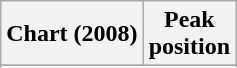<table class="wikitable sortable">
<tr>
<th align="left">Chart (2008)</th>
<th align="center">Peak<br>position</th>
</tr>
<tr>
</tr>
<tr>
</tr>
<tr>
</tr>
<tr>
</tr>
</table>
